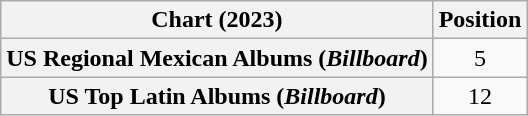<table class="wikitable sortable plainrowheaders" style="text-align:center">
<tr>
<th scope="col">Chart (2023)</th>
<th scope="col">Position</th>
</tr>
<tr>
<th scope="row">US Regional Mexican Albums (<em>Billboard</em>)</th>
<td>5</td>
</tr>
<tr>
<th scope="row">US Top Latin Albums (<em>Billboard</em>)</th>
<td>12</td>
</tr>
</table>
